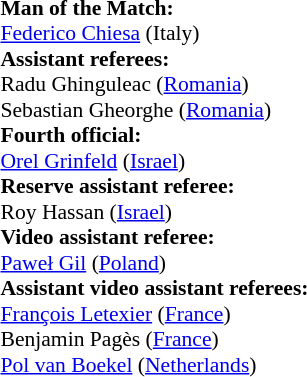<table style="width:50%;font-size:90%">
<tr>
<td><br><strong>Man of the Match:</strong>
<br><a href='#'>Federico Chiesa</a> (Italy)<br><strong>Assistant referees:</strong>
<br>Radu Ghinguleac (<a href='#'>Romania</a>)
<br>Sebastian Gheorghe (<a href='#'>Romania</a>)
<br><strong>Fourth official:</strong>
<br><a href='#'>Orel Grinfeld</a> (<a href='#'>Israel</a>)
<br><strong>Reserve assistant referee:</strong>
<br>Roy Hassan (<a href='#'>Israel</a>)
<br><strong>Video assistant referee:</strong>
<br><a href='#'>Paweł Gil</a> (<a href='#'>Poland</a>)
<br><strong>Assistant video assistant referees:</strong>
<br><a href='#'>François Letexier</a> (<a href='#'>France</a>)
<br>Benjamin Pagès (<a href='#'>France</a>)
<br><a href='#'>Pol van Boekel</a> (<a href='#'>Netherlands</a>)</td>
</tr>
</table>
